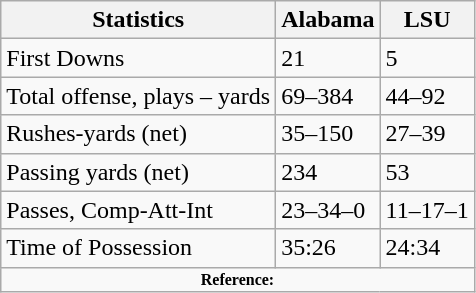<table class="wikitable">
<tr>
<th>Statistics</th>
<th>Alabama</th>
<th>LSU</th>
</tr>
<tr>
<td>First Downs</td>
<td>21</td>
<td>5</td>
</tr>
<tr>
<td>Total offense, plays – yards</td>
<td>69–384</td>
<td>44–92</td>
</tr>
<tr>
<td>Rushes-yards (net)</td>
<td>35–150</td>
<td>27–39</td>
</tr>
<tr>
<td>Passing yards (net)</td>
<td>234</td>
<td>53</td>
</tr>
<tr>
<td>Passes, Comp-Att-Int</td>
<td>23–34–0</td>
<td>11–17–1</td>
</tr>
<tr>
<td>Time of Possession</td>
<td>35:26</td>
<td>24:34</td>
</tr>
<tr>
<td colspan="3" style="font-size: 8pt" align="center"><strong>Reference:</strong></td>
</tr>
</table>
